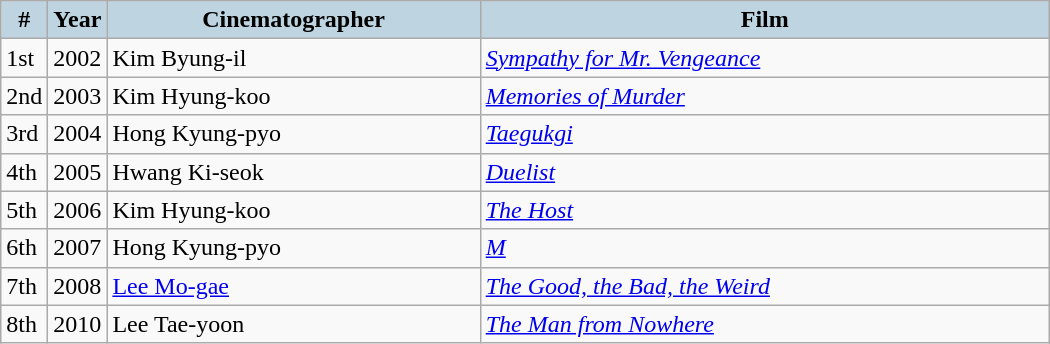<table class="wikitable" style="width:700px">
<tr>
<th style="background:#BED5E1; width:10px">#</th>
<th style="background:#BED5E1; width:10px">Year</th>
<th style="background:#BED5E1;">Cinematographer</th>
<th style="background:#BED5E1;">Film</th>
</tr>
<tr>
<td>1st</td>
<td>2002</td>
<td>Kim Byung-il</td>
<td><em><a href='#'>Sympathy for Mr. Vengeance</a></em></td>
</tr>
<tr>
<td>2nd</td>
<td>2003</td>
<td>Kim Hyung-koo</td>
<td><em><a href='#'>Memories of Murder</a></em></td>
</tr>
<tr>
<td>3rd</td>
<td>2004</td>
<td>Hong Kyung-pyo</td>
<td><em><a href='#'>Taegukgi</a></em></td>
</tr>
<tr>
<td>4th</td>
<td>2005</td>
<td>Hwang Ki-seok</td>
<td><em><a href='#'>Duelist</a></em></td>
</tr>
<tr>
<td>5th</td>
<td>2006</td>
<td>Kim Hyung-koo</td>
<td><em><a href='#'>The Host</a></em></td>
</tr>
<tr>
<td>6th</td>
<td>2007</td>
<td>Hong Kyung-pyo</td>
<td><em><a href='#'>M</a></em></td>
</tr>
<tr>
<td>7th</td>
<td>2008</td>
<td><a href='#'>Lee Mo-gae</a></td>
<td><em><a href='#'>The Good, the Bad, the Weird</a></em></td>
</tr>
<tr>
<td>8th</td>
<td>2010</td>
<td>Lee Tae-yoon</td>
<td><em><a href='#'>The Man from Nowhere</a></em></td>
</tr>
</table>
